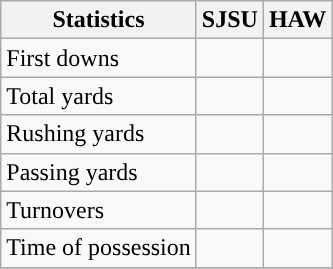<table class="wikitable" style="float: left;">
<tr>
<th>Statistics</th>
<th>SJSU</th>
<th>HAW</th>
</tr>
<tr>
<td>First downs</td>
<td></td>
<td></td>
</tr>
<tr>
<td>Total yards</td>
<td></td>
<td></td>
</tr>
<tr>
<td>Rushing yards</td>
<td></td>
<td></td>
</tr>
<tr>
<td>Passing yards</td>
<td></td>
<td></td>
</tr>
<tr>
<td>Turnovers</td>
<td></td>
<td></td>
</tr>
<tr>
<td>Time of possession</td>
<td></td>
<td></td>
</tr>
<tr>
</tr>
</table>
